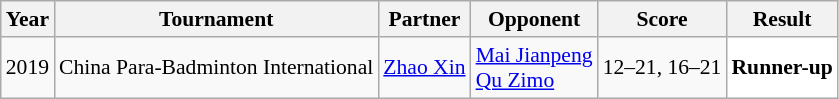<table class="sortable wikitable" style="font-size: 90%;">
<tr>
<th>Year</th>
<th>Tournament</th>
<th>Partner</th>
<th>Opponent</th>
<th>Score</th>
<th>Result</th>
</tr>
<tr>
<td align="center">2019</td>
<td align="left">China Para-Badminton International</td>
<td> <a href='#'>Zhao Xin</a></td>
<td align="left"> <a href='#'>Mai Jianpeng</a><br> <a href='#'>Qu Zimo</a></td>
<td align="left">12–21, 16–21</td>
<td style="text-align:left; background:white"> <strong>Runner-up</strong></td>
</tr>
</table>
